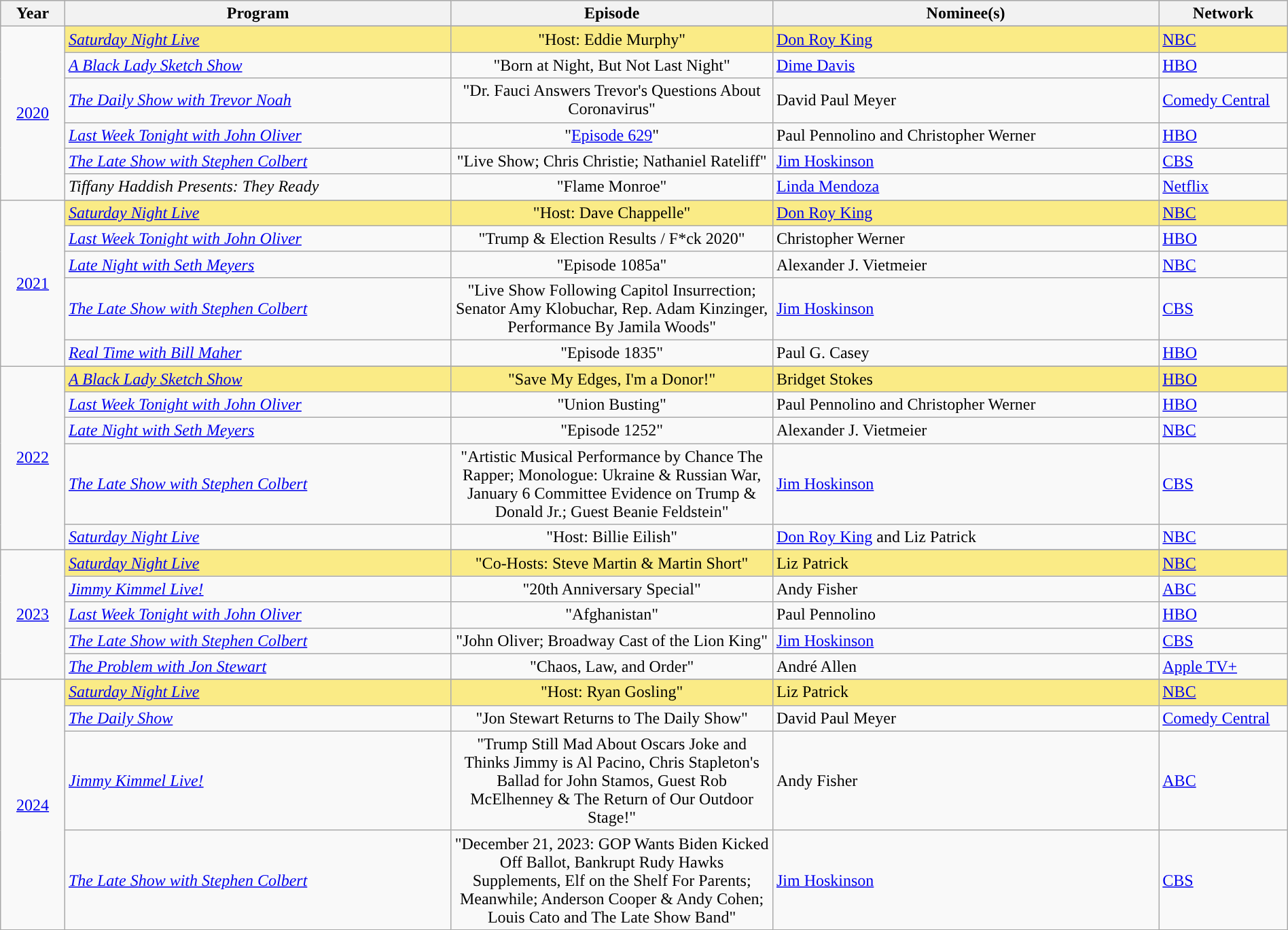<table class="wikitable" style="width:100%">
<tr bgcolor="#bebebe">
<th width="5%">Year</th>
<th width="30%">Program</th>
<th width="25%">Episode</th>
<th width="30%">Nominee(s)</th>
<th width="10%">Network</th>
</tr>
<tr>
<td rowspan="7" style="text-align:center;"><a href='#'>2020</a><br></td>
</tr>
<tr style="background:#FAEB86;">
<td><em><a href='#'>Saturday Night Live</a></em></td>
<td align=center>"Host: Eddie Murphy"</td>
<td><a href='#'>Don Roy King</a></td>
<td><a href='#'>NBC</a></td>
</tr>
<tr>
<td><em><a href='#'>A Black Lady Sketch Show</a></em></td>
<td align=center>"Born at Night, But Not Last Night"</td>
<td><a href='#'>Dime Davis</a></td>
<td><a href='#'>HBO</a></td>
</tr>
<tr>
<td><em><a href='#'>The Daily Show with Trevor Noah</a></em></td>
<td align=center>"Dr. Fauci Answers Trevor's Questions About Coronavirus"</td>
<td>David Paul Meyer</td>
<td><a href='#'>Comedy Central</a></td>
</tr>
<tr>
<td><em><a href='#'>Last Week Tonight with John Oliver</a></em></td>
<td align=center>"<a href='#'>Episode 629</a>"</td>
<td>Paul Pennolino and Christopher Werner</td>
<td><a href='#'>HBO</a></td>
</tr>
<tr>
<td><em><a href='#'>The Late Show with Stephen Colbert</a></em></td>
<td align=center>"Live Show; Chris Christie; Nathaniel Rateliff"</td>
<td><a href='#'>Jim Hoskinson</a></td>
<td><a href='#'>CBS</a></td>
</tr>
<tr>
<td><em>Tiffany Haddish Presents: They Ready</em></td>
<td align=center>"Flame Monroe"</td>
<td><a href='#'>Linda Mendoza</a></td>
<td><a href='#'>Netflix</a></td>
</tr>
<tr>
<td rowspan="6" style="text-align:center;"><a href='#'>2021</a><br></td>
</tr>
<tr style="background:#FAEB86;">
<td><em><a href='#'>Saturday Night Live</a></em></td>
<td align=center>"Host: Dave Chappelle"</td>
<td><a href='#'>Don Roy King</a></td>
<td><a href='#'>NBC</a></td>
</tr>
<tr>
<td><em><a href='#'>Last Week Tonight with John Oliver</a></em></td>
<td align=center>"Trump & Election Results / F*ck 2020"</td>
<td>Christopher Werner</td>
<td><a href='#'>HBO</a></td>
</tr>
<tr>
<td><em><a href='#'>Late Night with Seth Meyers</a></em></td>
<td align=center>"Episode 1085a"</td>
<td>Alexander J. Vietmeier</td>
<td><a href='#'>NBC</a></td>
</tr>
<tr>
<td><em><a href='#'>The Late Show with Stephen Colbert</a></em></td>
<td align=center>"Live Show Following Capitol Insurrection; Senator Amy Klobuchar, Rep. Adam Kinzinger, Performance By Jamila Woods"</td>
<td><a href='#'>Jim Hoskinson</a></td>
<td><a href='#'>CBS</a></td>
</tr>
<tr>
<td><em><a href='#'>Real Time with Bill Maher</a></em></td>
<td align=center>"Episode 1835"</td>
<td>Paul G. Casey</td>
<td><a href='#'>HBO</a></td>
</tr>
<tr>
<td rowspan="6" style="text-align:center;"><a href='#'>2022</a><br></td>
</tr>
<tr style="background:#FAEB86;">
<td><em><a href='#'>A Black Lady Sketch Show</a></em></td>
<td align=center>"Save My Edges, I'm a Donor!"</td>
<td>Bridget Stokes</td>
<td><a href='#'>HBO</a></td>
</tr>
<tr>
<td><em><a href='#'>Last Week Tonight with John Oliver</a></em></td>
<td align=center>"Union Busting"</td>
<td>Paul Pennolino and Christopher Werner</td>
<td><a href='#'>HBO</a></td>
</tr>
<tr>
<td><em><a href='#'>Late Night with Seth Meyers</a></em></td>
<td align=center>"Episode 1252"</td>
<td>Alexander J. Vietmeier</td>
<td><a href='#'>NBC</a></td>
</tr>
<tr>
<td><em><a href='#'>The Late Show with Stephen Colbert</a></em></td>
<td align=center>"Artistic Musical Performance by Chance The Rapper; Monologue: Ukraine & Russian War, January 6 Committee Evidence on Trump & Donald Jr.; Guest Beanie Feldstein"</td>
<td><a href='#'>Jim Hoskinson</a></td>
<td><a href='#'>CBS</a></td>
</tr>
<tr>
<td><em><a href='#'>Saturday Night Live</a></em></td>
<td align=center>"Host: Billie Eilish"</td>
<td><a href='#'>Don Roy King</a> and Liz Patrick</td>
<td><a href='#'>NBC</a></td>
</tr>
<tr>
<td rowspan="6" style="text-align:center;"><a href='#'>2023</a><br></td>
</tr>
<tr style="background:#FAEB86;">
<td><em><a href='#'>Saturday Night Live</a></em></td>
<td align=center>"Co-Hosts: Steve Martin & Martin Short"</td>
<td>Liz Patrick</td>
<td><a href='#'>NBC</a></td>
</tr>
<tr>
<td><em><a href='#'>Jimmy Kimmel Live!</a></em></td>
<td align=center>"20th Anniversary Special"</td>
<td>Andy Fisher</td>
<td><a href='#'>ABC</a></td>
</tr>
<tr>
<td><em><a href='#'>Last Week Tonight with John Oliver</a></em></td>
<td align=center>"Afghanistan"</td>
<td>Paul Pennolino</td>
<td><a href='#'>HBO</a></td>
</tr>
<tr>
<td><em><a href='#'>The Late Show with Stephen Colbert</a></em></td>
<td align=center>"John Oliver; Broadway Cast of the Lion King"</td>
<td><a href='#'>Jim Hoskinson</a></td>
<td><a href='#'>CBS</a></td>
</tr>
<tr>
<td><em><a href='#'>The Problem with Jon Stewart</a></em></td>
<td align=center>"Chaos, Law, and Order"</td>
<td>André Allen</td>
<td><a href='#'>Apple TV+</a></td>
</tr>
<tr>
<td rowspan="5" style="text-align:center;"><a href='#'>2024</a><br></td>
</tr>
<tr style="background:#FAEB86;">
<td><em><a href='#'>Saturday Night Live</a></em></td>
<td align=center>"Host: Ryan Gosling"</td>
<td>Liz Patrick</td>
<td><a href='#'>NBC</a></td>
</tr>
<tr>
<td><em><a href='#'>The Daily Show</a></em></td>
<td align=center>"Jon Stewart Returns to The Daily Show"</td>
<td>David Paul Meyer</td>
<td><a href='#'>Comedy Central</a></td>
</tr>
<tr>
<td><em><a href='#'>Jimmy Kimmel Live!</a></em></td>
<td align=center>"Trump Still Mad About Oscars Joke and Thinks Jimmy is Al Pacino, Chris Stapleton's Ballad for John Stamos, Guest Rob McElhenney & The Return of Our Outdoor Stage!"</td>
<td>Andy Fisher</td>
<td><a href='#'>ABC</a></td>
</tr>
<tr>
<td><em><a href='#'>The Late Show with Stephen Colbert</a></em></td>
<td align=center>"December 21, 2023: GOP Wants Biden Kicked Off Ballot, Bankrupt Rudy Hawks Supplements, Elf on the Shelf For Parents; Meanwhile; Anderson Cooper & Andy Cohen; Louis Cato and The Late Show Band"</td>
<td><a href='#'>Jim Hoskinson</a></td>
<td><a href='#'>CBS</a></td>
</tr>
</table>
